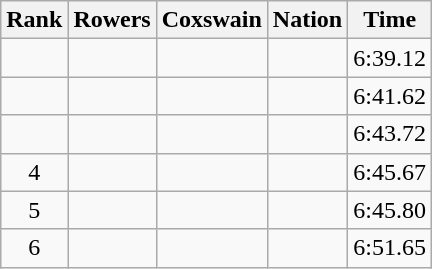<table class="wikitable sortable" style=text-align:center>
<tr>
<th>Rank</th>
<th>Rowers</th>
<th>Coxswain</th>
<th>Nation</th>
<th>Time</th>
</tr>
<tr>
<td></td>
<td align=left></td>
<td align=left></td>
<td align=left></td>
<td>6:39.12</td>
</tr>
<tr>
<td></td>
<td align=left></td>
<td align=left></td>
<td align=left></td>
<td>6:41.62</td>
</tr>
<tr>
<td></td>
<td align=left></td>
<td align=left></td>
<td align=left></td>
<td>6:43.72</td>
</tr>
<tr>
<td>4</td>
<td align=left></td>
<td align=left></td>
<td align=left></td>
<td>6:45.67</td>
</tr>
<tr>
<td>5</td>
<td align=left></td>
<td align=left></td>
<td align=left></td>
<td>6:45.80</td>
</tr>
<tr>
<td>6</td>
<td align=left></td>
<td align=left></td>
<td align=left></td>
<td>6:51.65</td>
</tr>
</table>
